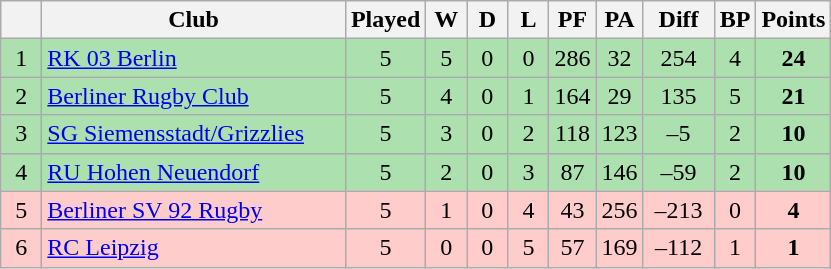<table class="wikitable" style="text-align: center;">
<tr>
<th bgcolor="#efefef" width="20"></th>
<th bgcolor="#efefef" width="195">Club</th>
<th bgcolor="#efefef" width="20">Played</th>
<th bgcolor="#efefef" width="20">W</th>
<th bgcolor="#efefef" width="20">D</th>
<th bgcolor="#efefef" width="20">L</th>
<th bgcolor="#efefef" width="20">PF</th>
<th bgcolor="#efefef" width="20">PA</th>
<th bgcolor="#efefef" width="40">Diff</th>
<th bgcolor="#efefef" width="20">BP</th>
<th bgcolor="#efefef" width="20">Points</th>
</tr>
<tr bgcolor=#ACE1AF align=center>
<td>1</td>
<td align=left><a href='#'>RK 03 Berlin</a></td>
<td>5</td>
<td>5</td>
<td>0</td>
<td>0</td>
<td>286</td>
<td>32</td>
<td>254</td>
<td>4</td>
<td><strong>24</strong></td>
</tr>
<tr bgcolor=#ACE1AF align=center>
<td>2</td>
<td align=left><a href='#'>Berliner Rugby Club</a></td>
<td>5</td>
<td>4</td>
<td>0</td>
<td>1</td>
<td>164</td>
<td>29</td>
<td>135</td>
<td>5</td>
<td><strong>21</strong></td>
</tr>
<tr bgcolor=#ACE1AF align=center>
<td>3</td>
<td align=left><a href='#'>SG Siemensstadt/Grizzlies</a></td>
<td>5</td>
<td>3</td>
<td>0</td>
<td>2</td>
<td>118</td>
<td>123</td>
<td>–5</td>
<td>2</td>
<td><strong>10</strong></td>
</tr>
<tr bgcolor=#ACE1AF align=center>
<td>4</td>
<td align=left><a href='#'>RU Hohen Neuendorf</a></td>
<td>5</td>
<td>2</td>
<td>0</td>
<td>3</td>
<td>87</td>
<td>146</td>
<td>–59</td>
<td>2</td>
<td><strong>10</strong></td>
</tr>
<tr bgcolor=#ffcccc align=center>
<td>5</td>
<td align=left><a href='#'>Berliner SV 92 Rugby</a></td>
<td>5</td>
<td>1</td>
<td>0</td>
<td>4</td>
<td>43</td>
<td>256</td>
<td>–213</td>
<td>0</td>
<td><strong>4</strong></td>
</tr>
<tr bgcolor=#ffcccc align=center>
<td>6</td>
<td align=left><a href='#'>RC Leipzig</a></td>
<td>5</td>
<td>0</td>
<td>0</td>
<td>5</td>
<td>57</td>
<td>169</td>
<td>–112</td>
<td>1</td>
<td><strong>1</strong></td>
</tr>
</table>
